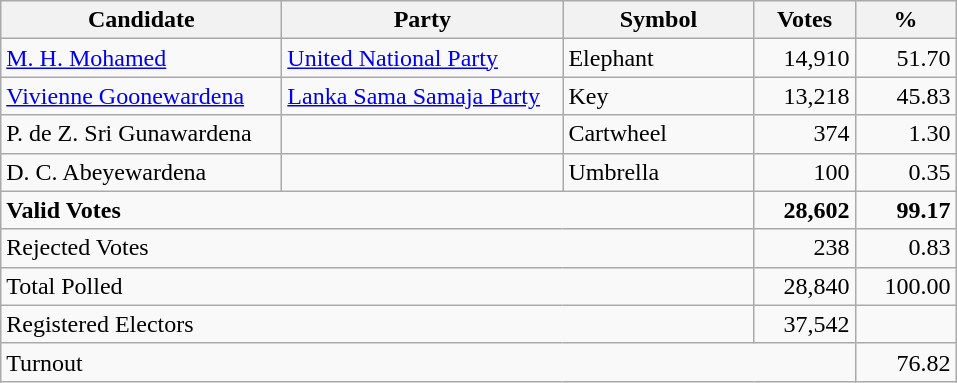<table class="wikitable" border="1" style="text-align:right;">
<tr>
<th align=left width="180">Candidate</th>
<th align=left width="180">Party</th>
<th align=left width="120">Symbol</th>
<th align=left width="60">Votes</th>
<th align=left width="60">%</th>
</tr>
<tr>
<td align=left><a href='#'>M. H. Mohamed</a></td>
<td align=left><a href='#'>United National Party</a></td>
<td align=left>Elephant</td>
<td align=right>14,910</td>
<td align=right>51.70</td>
</tr>
<tr>
<td align=left><a href='#'>Vivienne Goonewardena</a></td>
<td align=left><a href='#'>Lanka Sama Samaja Party</a></td>
<td align=left>Key</td>
<td align=right>13,218</td>
<td align=right>45.83</td>
</tr>
<tr>
<td align=left>P. de Z. Sri Gunawardena</td>
<td></td>
<td align=left>Cartwheel</td>
<td align=right>374</td>
<td align=right>1.30</td>
</tr>
<tr>
<td align=left>D. C. Abeyewardena</td>
<td></td>
<td align=left>Umbrella</td>
<td align=right>100</td>
<td align=right>0.35</td>
</tr>
<tr>
<td align=left colspan=3><strong>Valid Votes</strong></td>
<td align=right><strong>28,602</strong></td>
<td align=right><strong>99.17</strong></td>
</tr>
<tr>
<td align=left colspan=3>Rejected Votes</td>
<td align=right>238</td>
<td align=right>0.83</td>
</tr>
<tr>
<td align=left colspan=3>Total Polled</td>
<td align=right>28,840</td>
<td align=right>100.00</td>
</tr>
<tr>
<td align=left colspan=3>Registered Electors</td>
<td align=right>37,542</td>
<td></td>
</tr>
<tr>
<td align=left colspan=4>Turnout</td>
<td align=right>76.82</td>
</tr>
</table>
